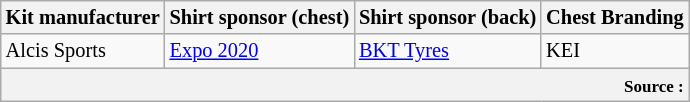<table class="wikitable"  style="font-size:85%;">
<tr>
<th>Kit manufacturer</th>
<th>Shirt sponsor (chest)</th>
<th>Shirt sponsor (back)</th>
<th>Chest Branding</th>
</tr>
<tr>
<td>Alcis Sports</td>
<td><a href='#'>Expo 2020</a></td>
<td><a href='#'>BKT Tyres</a></td>
<td>KEI</td>
</tr>
<tr>
<th colspan="4" style="text-align:right;"><small> Source : </small></th>
</tr>
</table>
